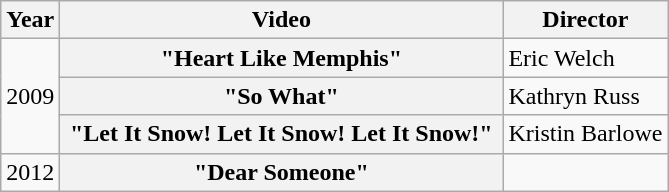<table class="wikitable plainrowheaders">
<tr>
<th>Year</th>
<th style="width:18em;">Video</th>
<th>Director</th>
</tr>
<tr>
<td rowspan="3">2009</td>
<th scope="row">"Heart Like Memphis"</th>
<td>Eric Welch</td>
</tr>
<tr>
<th scope="row">"So What"</th>
<td>Kathryn Russ</td>
</tr>
<tr>
<th scope="row">"Let It Snow! Let It Snow! Let It Snow!"</th>
<td>Kristin Barlowe</td>
</tr>
<tr>
<td>2012</td>
<th scope="row">"Dear Someone"</th>
<td></td>
</tr>
</table>
